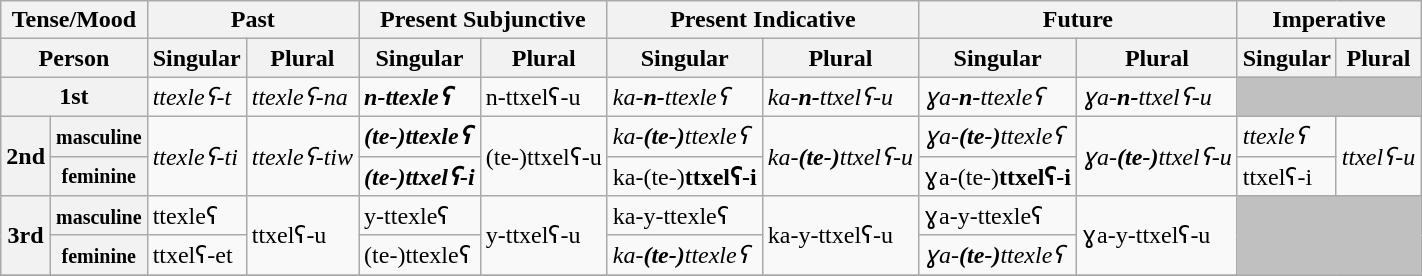<table class="wikitable">
<tr>
<th colspan=2>Tense/Mood</th>
<th colspan=2>Past</th>
<th colspan=2>Present Subjunctive</th>
<th colspan=2>Present Indicative</th>
<th colspan=2>Future</th>
<th colspan=2>Imperative</th>
</tr>
<tr>
<th colspan=2>Person</th>
<th>Singular</th>
<th>Plural</th>
<th>Singular</th>
<th>Plural</th>
<th>Singular</th>
<th>Plural</th>
<th>Singular</th>
<th>Plural</th>
<th>Singular</th>
<th>Plural</th>
</tr>
<tr>
<th colspan=2>1st</th>
<td><em>ttexleʕ-t</em></td>
<td><em>ttexleʕ-na</em></td>
<td><strong><em>n-<strong>ttexleʕ<em></td>
<td></em></strong>n-</strong>ttxelʕ-u</em></td>
<td><em>ka-<strong>n-</strong>ttexleʕ</em></td>
<td><em>ka-<strong>n-</strong>ttxelʕ-u</em></td>
<td><em>ɣa-<strong>n-</strong>ttexleʕ</em></td>
<td><em>ɣa-<strong>n-</strong>ttxelʕ-u</em></td>
<td colspan=2 style=background:silver></td>
</tr>
<tr>
<th rowspan=2>2nd</th>
<th><small>masculine</small></th>
<td rowspan=2><em>ttexleʕ-ti</em></td>
<td rowspan=2><em>ttexleʕ-tiw</em></td>
<td><strong><em>(te-)<strong>ttexleʕ<em></td>
<td rowspan=2></em></strong>(te-)</strong>ttxelʕ-u</em></td>
<td><em>ka-<strong>(te-)</strong>ttexleʕ</em></td>
<td rowspan=2><em>ka-<strong>(te-)</strong>ttxelʕ-u</em></td>
<td><em>ɣa-<strong>(te-)</strong>ttexleʕ</em></td>
<td rowspan=2><em>ɣa-<strong>(te-)</strong>ttxelʕ-u</em></td>
<td><em>ttexleʕ</em></td>
<td rowspan=2><em>ttxelʕ-u</em></td>
</tr>
<tr>
<th><small>feminine</small></th>
<td><strong><em>(te-)<strong>ttxelʕ-i<em></td>
<td></em>ka-</strong>(te-)<strong>ttxelʕ-i<em></td>
<td></em>ɣa-</strong>(te-)<strong>ttxelʕ-i<em></td>
<td></em>ttxelʕ-i<em></td>
</tr>
<tr>
<th rowspan=2>3rd</th>
<th><small>masculine</small></th>
<td></em>ttexleʕ<em></td>
<td rowspan=2></em>ttxelʕ-u<em></td>
<td></em>y-ttexleʕ<em></td>
<td rowspan=2></em>y-ttxelʕ-u<em></td>
<td></em>ka-y-ttexleʕ<em></td>
<td rowspan=2></em>ka-y-ttxelʕ-u<em></td>
<td></em>ɣa-y-ttexleʕ<em></td>
<td rowspan=2></em>ɣa-y-ttxelʕ-u<em></td>
<td rowspan=2 colspan=2 style=background:silver></td>
</tr>
<tr>
<th><small>feminine</small></th>
<td></em>ttxelʕ-et<em></td>
<td></em></strong>(te-)</strong>ttexleʕ</em></td>
<td><em>ka-<strong>(te-)</strong>ttexleʕ</em></td>
<td><em>ɣa-<strong>(te-)</strong>ttexleʕ</em></td>
</tr>
<tr>
</tr>
</table>
